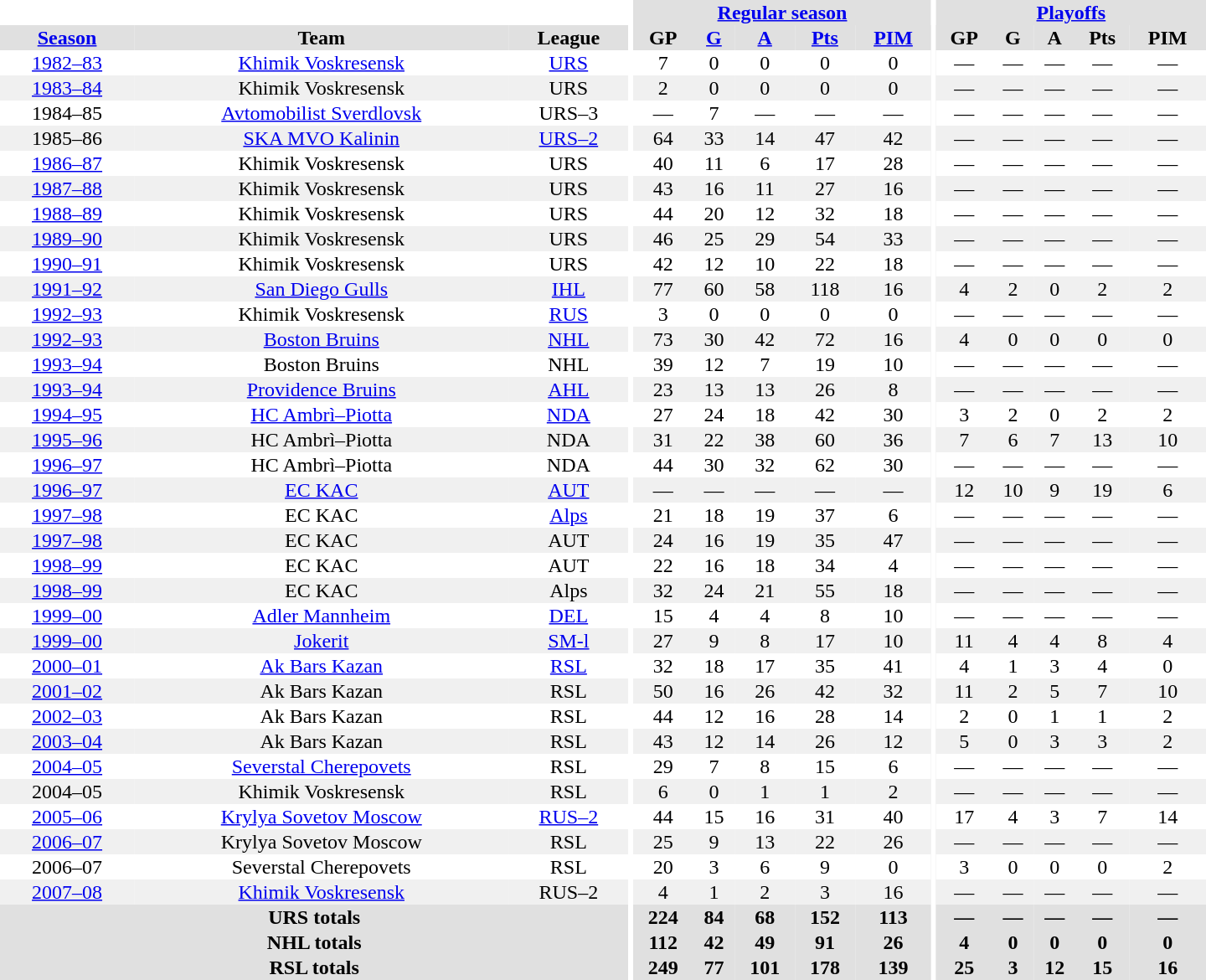<table border="0" cellpadding="1" cellspacing="0" style="text-align:center; width:60em">
<tr bgcolor="#e0e0e0">
<th colspan="3" bgcolor="#ffffff"></th>
<th rowspan="100" bgcolor="#ffffff"></th>
<th colspan="5"><a href='#'>Regular season</a></th>
<th rowspan="100" bgcolor="#ffffff"></th>
<th colspan="5"><a href='#'>Playoffs</a></th>
</tr>
<tr bgcolor="#e0e0e0">
<th><a href='#'>Season</a></th>
<th>Team</th>
<th>League</th>
<th>GP</th>
<th><a href='#'>G</a></th>
<th><a href='#'>A</a></th>
<th><a href='#'>Pts</a></th>
<th><a href='#'>PIM</a></th>
<th>GP</th>
<th>G</th>
<th>A</th>
<th>Pts</th>
<th>PIM</th>
</tr>
<tr>
<td><a href='#'>1982–83</a></td>
<td><a href='#'>Khimik Voskresensk</a></td>
<td><a href='#'>URS</a></td>
<td>7</td>
<td>0</td>
<td>0</td>
<td>0</td>
<td>0</td>
<td>—</td>
<td>—</td>
<td>—</td>
<td>—</td>
<td>—</td>
</tr>
<tr bgcolor="#f0f0f0">
<td><a href='#'>1983–84</a></td>
<td>Khimik Voskresensk</td>
<td>URS</td>
<td>2</td>
<td>0</td>
<td>0</td>
<td>0</td>
<td>0</td>
<td>—</td>
<td>—</td>
<td>—</td>
<td>—</td>
<td>—</td>
</tr>
<tr>
<td>1984–85</td>
<td><a href='#'>Avtomobilist Sverdlovsk</a></td>
<td>URS–3</td>
<td>—</td>
<td>7</td>
<td>—</td>
<td>—</td>
<td>—</td>
<td>—</td>
<td>—</td>
<td>—</td>
<td>—</td>
<td>—</td>
</tr>
<tr bgcolor="#f0f0f0">
<td>1985–86</td>
<td><a href='#'>SKA MVO Kalinin</a></td>
<td><a href='#'>URS–2</a></td>
<td>64</td>
<td>33</td>
<td>14</td>
<td>47</td>
<td>42</td>
<td>—</td>
<td>—</td>
<td>—</td>
<td>—</td>
<td>—</td>
</tr>
<tr>
<td><a href='#'>1986–87</a></td>
<td>Khimik Voskresensk</td>
<td>URS</td>
<td>40</td>
<td>11</td>
<td>6</td>
<td>17</td>
<td>28</td>
<td>—</td>
<td>—</td>
<td>—</td>
<td>—</td>
<td>—</td>
</tr>
<tr bgcolor="#f0f0f0">
<td><a href='#'>1987–88</a></td>
<td>Khimik Voskresensk</td>
<td>URS</td>
<td>43</td>
<td>16</td>
<td>11</td>
<td>27</td>
<td>16</td>
<td>—</td>
<td>—</td>
<td>—</td>
<td>—</td>
<td>—</td>
</tr>
<tr>
<td><a href='#'>1988–89</a></td>
<td>Khimik Voskresensk</td>
<td>URS</td>
<td>44</td>
<td>20</td>
<td>12</td>
<td>32</td>
<td>18</td>
<td>—</td>
<td>—</td>
<td>—</td>
<td>—</td>
<td>—</td>
</tr>
<tr bgcolor="#f0f0f0">
<td><a href='#'>1989–90</a></td>
<td>Khimik Voskresensk</td>
<td>URS</td>
<td>46</td>
<td>25</td>
<td>29</td>
<td>54</td>
<td>33</td>
<td>—</td>
<td>—</td>
<td>—</td>
<td>—</td>
<td>—</td>
</tr>
<tr>
<td><a href='#'>1990–91</a></td>
<td>Khimik Voskresensk</td>
<td>URS</td>
<td>42</td>
<td>12</td>
<td>10</td>
<td>22</td>
<td>18</td>
<td>—</td>
<td>—</td>
<td>—</td>
<td>—</td>
<td>—</td>
</tr>
<tr bgcolor="#f0f0f0">
<td><a href='#'>1991–92</a></td>
<td><a href='#'>San Diego Gulls</a></td>
<td><a href='#'>IHL</a></td>
<td>77</td>
<td>60</td>
<td>58</td>
<td>118</td>
<td>16</td>
<td>4</td>
<td>2</td>
<td>0</td>
<td>2</td>
<td>2</td>
</tr>
<tr>
<td><a href='#'>1992–93</a></td>
<td>Khimik Voskresensk</td>
<td><a href='#'>RUS</a></td>
<td>3</td>
<td>0</td>
<td>0</td>
<td>0</td>
<td>0</td>
<td>—</td>
<td>—</td>
<td>—</td>
<td>—</td>
<td>—</td>
</tr>
<tr bgcolor="#f0f0f0">
<td><a href='#'>1992–93</a></td>
<td><a href='#'>Boston Bruins</a></td>
<td><a href='#'>NHL</a></td>
<td>73</td>
<td>30</td>
<td>42</td>
<td>72</td>
<td>16</td>
<td>4</td>
<td>0</td>
<td>0</td>
<td>0</td>
<td>0</td>
</tr>
<tr>
<td><a href='#'>1993–94</a></td>
<td>Boston Bruins</td>
<td>NHL</td>
<td>39</td>
<td>12</td>
<td>7</td>
<td>19</td>
<td>10</td>
<td>—</td>
<td>—</td>
<td>—</td>
<td>—</td>
<td>—</td>
</tr>
<tr bgcolor="#f0f0f0">
<td><a href='#'>1993–94</a></td>
<td><a href='#'>Providence Bruins</a></td>
<td><a href='#'>AHL</a></td>
<td>23</td>
<td>13</td>
<td>13</td>
<td>26</td>
<td>8</td>
<td>—</td>
<td>—</td>
<td>—</td>
<td>—</td>
<td>—</td>
</tr>
<tr>
<td><a href='#'>1994–95</a></td>
<td><a href='#'>HC Ambrì–Piotta</a></td>
<td><a href='#'>NDA</a></td>
<td>27</td>
<td>24</td>
<td>18</td>
<td>42</td>
<td>30</td>
<td>3</td>
<td>2</td>
<td>0</td>
<td>2</td>
<td>2</td>
</tr>
<tr bgcolor="#f0f0f0">
<td><a href='#'>1995–96</a></td>
<td>HC Ambrì–Piotta</td>
<td>NDA</td>
<td>31</td>
<td>22</td>
<td>38</td>
<td>60</td>
<td>36</td>
<td>7</td>
<td>6</td>
<td>7</td>
<td>13</td>
<td>10</td>
</tr>
<tr>
<td><a href='#'>1996–97</a></td>
<td>HC Ambrì–Piotta</td>
<td>NDA</td>
<td>44</td>
<td>30</td>
<td>32</td>
<td>62</td>
<td>30</td>
<td>—</td>
<td>—</td>
<td>—</td>
<td>—</td>
<td>—</td>
</tr>
<tr bgcolor="#f0f0f0">
<td><a href='#'>1996–97</a></td>
<td><a href='#'>EC KAC</a></td>
<td><a href='#'>AUT</a></td>
<td>—</td>
<td>—</td>
<td>—</td>
<td>—</td>
<td>—</td>
<td>12</td>
<td>10</td>
<td>9</td>
<td>19</td>
<td>6</td>
</tr>
<tr>
<td><a href='#'>1997–98</a></td>
<td>EC KAC</td>
<td><a href='#'>Alps</a></td>
<td>21</td>
<td>18</td>
<td>19</td>
<td>37</td>
<td>6</td>
<td>—</td>
<td>—</td>
<td>—</td>
<td>—</td>
<td>—</td>
</tr>
<tr bgcolor="#f0f0f0">
<td><a href='#'>1997–98</a></td>
<td>EC KAC</td>
<td>AUT</td>
<td>24</td>
<td>16</td>
<td>19</td>
<td>35</td>
<td>47</td>
<td>—</td>
<td>—</td>
<td>—</td>
<td>—</td>
<td>—</td>
</tr>
<tr>
<td><a href='#'>1998–99</a></td>
<td>EC KAC</td>
<td>AUT</td>
<td>22</td>
<td>16</td>
<td>18</td>
<td>34</td>
<td>4</td>
<td>—</td>
<td>—</td>
<td>—</td>
<td>—</td>
<td>—</td>
</tr>
<tr bgcolor="#f0f0f0">
<td><a href='#'>1998–99</a></td>
<td>EC KAC</td>
<td>Alps</td>
<td>32</td>
<td>24</td>
<td>21</td>
<td>55</td>
<td>18</td>
<td>—</td>
<td>—</td>
<td>—</td>
<td>—</td>
<td>—</td>
</tr>
<tr>
<td><a href='#'>1999–00</a></td>
<td><a href='#'>Adler Mannheim</a></td>
<td><a href='#'>DEL</a></td>
<td>15</td>
<td>4</td>
<td>4</td>
<td>8</td>
<td>10</td>
<td>—</td>
<td>—</td>
<td>—</td>
<td>—</td>
<td>—</td>
</tr>
<tr bgcolor="#f0f0f0">
<td><a href='#'>1999–00</a></td>
<td><a href='#'>Jokerit</a></td>
<td><a href='#'>SM-l</a></td>
<td>27</td>
<td>9</td>
<td>8</td>
<td>17</td>
<td>10</td>
<td>11</td>
<td>4</td>
<td>4</td>
<td>8</td>
<td>4</td>
</tr>
<tr>
<td><a href='#'>2000–01</a></td>
<td><a href='#'>Ak Bars Kazan</a></td>
<td><a href='#'>RSL</a></td>
<td>32</td>
<td>18</td>
<td>17</td>
<td>35</td>
<td>41</td>
<td>4</td>
<td>1</td>
<td>3</td>
<td>4</td>
<td>0</td>
</tr>
<tr bgcolor="#f0f0f0">
<td><a href='#'>2001–02</a></td>
<td>Ak Bars Kazan</td>
<td>RSL</td>
<td>50</td>
<td>16</td>
<td>26</td>
<td>42</td>
<td>32</td>
<td>11</td>
<td>2</td>
<td>5</td>
<td>7</td>
<td>10</td>
</tr>
<tr>
<td><a href='#'>2002–03</a></td>
<td>Ak Bars Kazan</td>
<td>RSL</td>
<td>44</td>
<td>12</td>
<td>16</td>
<td>28</td>
<td>14</td>
<td>2</td>
<td>0</td>
<td>1</td>
<td>1</td>
<td>2</td>
</tr>
<tr bgcolor="#f0f0f0">
<td><a href='#'>2003–04</a></td>
<td>Ak Bars Kazan</td>
<td>RSL</td>
<td>43</td>
<td>12</td>
<td>14</td>
<td>26</td>
<td>12</td>
<td>5</td>
<td>0</td>
<td>3</td>
<td>3</td>
<td>2</td>
</tr>
<tr>
<td><a href='#'>2004–05</a></td>
<td><a href='#'>Severstal Cherepovets</a></td>
<td>RSL</td>
<td>29</td>
<td>7</td>
<td>8</td>
<td>15</td>
<td>6</td>
<td>—</td>
<td>—</td>
<td>—</td>
<td>—</td>
<td>—</td>
</tr>
<tr bgcolor="#f0f0f0">
<td>2004–05</td>
<td>Khimik Voskresensk</td>
<td>RSL</td>
<td>6</td>
<td>0</td>
<td>1</td>
<td>1</td>
<td>2</td>
<td>—</td>
<td>—</td>
<td>—</td>
<td>—</td>
<td>—</td>
</tr>
<tr>
<td><a href='#'>2005–06</a></td>
<td><a href='#'>Krylya Sovetov Moscow</a></td>
<td><a href='#'>RUS–2</a></td>
<td>44</td>
<td>15</td>
<td>16</td>
<td>31</td>
<td>40</td>
<td>17</td>
<td>4</td>
<td>3</td>
<td>7</td>
<td>14</td>
</tr>
<tr bgcolor="#f0f0f0">
<td><a href='#'>2006–07</a></td>
<td>Krylya Sovetov Moscow</td>
<td>RSL</td>
<td>25</td>
<td>9</td>
<td>13</td>
<td>22</td>
<td>26</td>
<td>—</td>
<td>—</td>
<td>—</td>
<td>—</td>
<td>—</td>
</tr>
<tr>
<td>2006–07</td>
<td>Severstal Cherepovets</td>
<td>RSL</td>
<td>20</td>
<td>3</td>
<td>6</td>
<td>9</td>
<td>0</td>
<td>3</td>
<td>0</td>
<td>0</td>
<td>0</td>
<td>2</td>
</tr>
<tr bgcolor="#f0f0f0">
<td><a href='#'>2007–08</a></td>
<td><a href='#'>Khimik Voskresensk</a></td>
<td>RUS–2</td>
<td>4</td>
<td>1</td>
<td>2</td>
<td>3</td>
<td>16</td>
<td>—</td>
<td>—</td>
<td>—</td>
<td>—</td>
<td>—</td>
</tr>
<tr bgcolor="#e0e0e0">
<th colspan="3">URS totals</th>
<th>224</th>
<th>84</th>
<th>68</th>
<th>152</th>
<th>113</th>
<th>—</th>
<th>—</th>
<th>—</th>
<th>—</th>
<th>—</th>
</tr>
<tr bgcolor="#e0e0e0">
<th colspan="3">NHL totals</th>
<th>112</th>
<th>42</th>
<th>49</th>
<th>91</th>
<th>26</th>
<th>4</th>
<th>0</th>
<th>0</th>
<th>0</th>
<th>0</th>
</tr>
<tr bgcolor="#e0e0e0">
<th colspan="3">RSL totals</th>
<th>249</th>
<th>77</th>
<th>101</th>
<th>178</th>
<th>139</th>
<th>25</th>
<th>3</th>
<th>12</th>
<th>15</th>
<th>16</th>
</tr>
</table>
